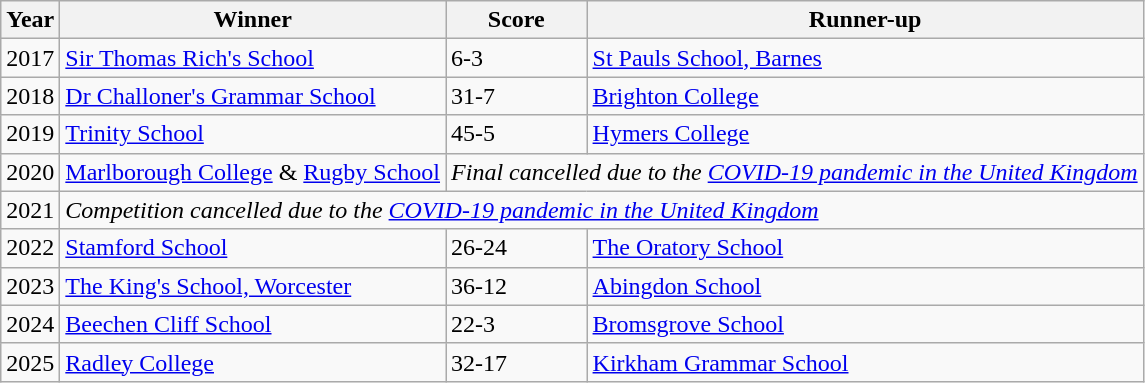<table class="wikitable">
<tr>
<th>Year</th>
<th>Winner</th>
<th>Score</th>
<th>Runner-up</th>
</tr>
<tr>
<td>2017</td>
<td><a href='#'>Sir Thomas Rich's School</a></td>
<td>6-3</td>
<td><a href='#'>St Pauls School, Barnes</a></td>
</tr>
<tr>
<td>2018</td>
<td><a href='#'>Dr Challoner's Grammar School</a></td>
<td>31-7</td>
<td><a href='#'>Brighton College</a></td>
</tr>
<tr>
<td>2019</td>
<td><a href='#'>Trinity School</a></td>
<td>45-5</td>
<td><a href='#'>Hymers College</a></td>
</tr>
<tr>
<td>2020</td>
<td><a href='#'>Marlborough College</a> & <a href='#'>Rugby School</a></td>
<td colspan="2"><em>Final cancelled due to the <a href='#'>COVID-19 pandemic in the United Kingdom</a></em></td>
</tr>
<tr>
<td>2021</td>
<td colspan="3"><em>Competition cancelled due to the <a href='#'>COVID-19 pandemic in the United Kingdom</a></em></td>
</tr>
<tr>
<td>2022</td>
<td><a href='#'>Stamford School</a></td>
<td>26-24</td>
<td><a href='#'>The Oratory School</a></td>
</tr>
<tr>
<td>2023</td>
<td><a href='#'>The King's School, Worcester</a></td>
<td>36-12</td>
<td><a href='#'>Abingdon School</a></td>
</tr>
<tr>
<td>2024</td>
<td><a href='#'>Beechen Cliff School</a></td>
<td>22-3</td>
<td><a href='#'>Bromsgrove School</a></td>
</tr>
<tr>
<td>2025</td>
<td><a href='#'>Radley College</a></td>
<td>32-17</td>
<td><a href='#'>Kirkham Grammar School</a></td>
</tr>
</table>
